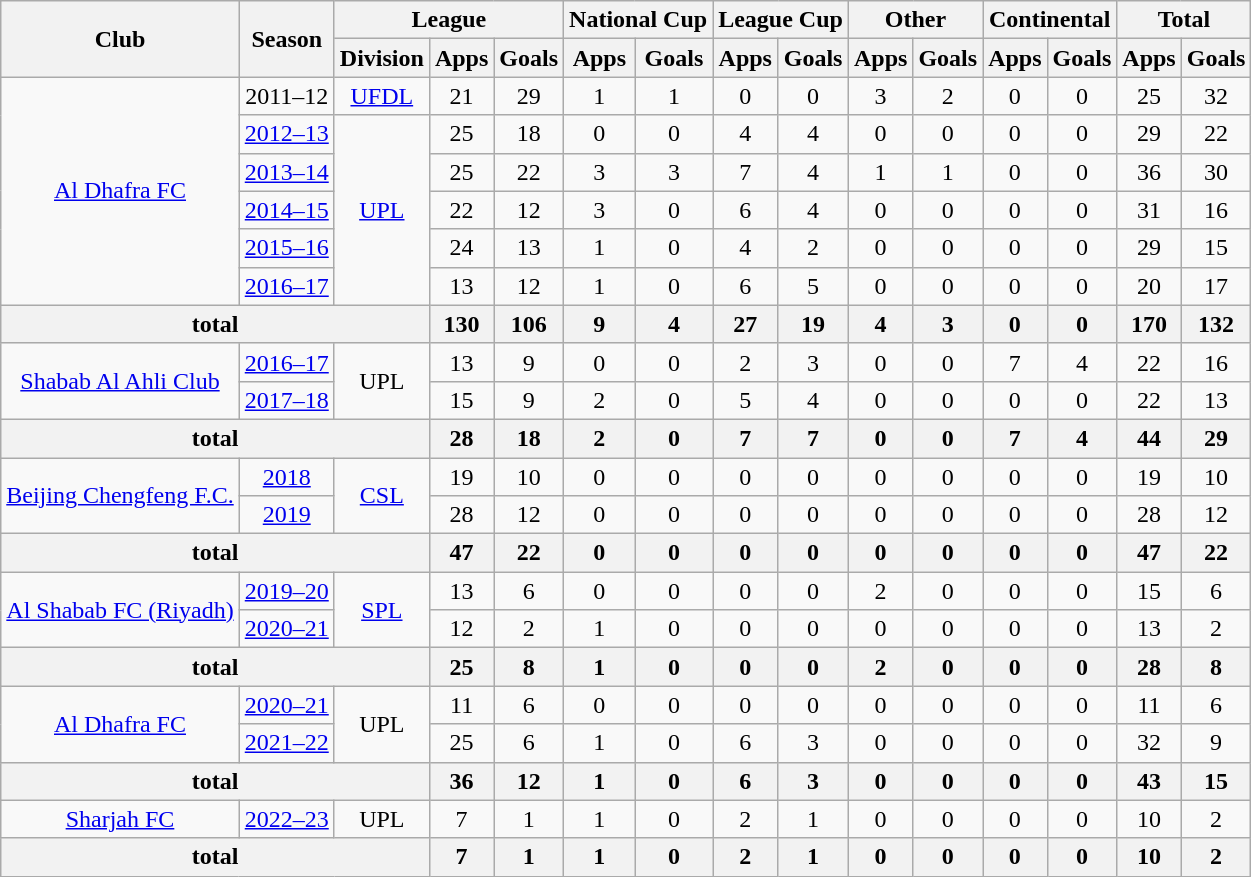<table class="wikitable" style="text-align: center;">
<tr>
<th rowspan="2">Club</th>
<th rowspan="2">Season</th>
<th colspan="3">League</th>
<th colspan="2">National Cup</th>
<th colspan="2">League Cup</th>
<th colspan="2">Other</th>
<th colspan="2">Continental</th>
<th colspan="2">Total</th>
</tr>
<tr>
<th>Division</th>
<th>Apps</th>
<th>Goals</th>
<th>Apps</th>
<th>Goals</th>
<th>Apps</th>
<th>Goals</th>
<th>Apps</th>
<th>Goals</th>
<th>Apps</th>
<th>Goals</th>
<th>Apps</th>
<th>Goals</th>
</tr>
<tr>
<td rowspan="6"><a href='#'>Al Dhafra FC</a></td>
<td 2011–12 UAE First Division League>2011–12</td>
<td><a href='#'>UFDL</a></td>
<td>21</td>
<td>29</td>
<td>1</td>
<td>1</td>
<td>0</td>
<td>0</td>
<td>3</td>
<td>2</td>
<td>0</td>
<td>0</td>
<td>25</td>
<td>32</td>
</tr>
<tr>
<td><a href='#'>2012–13</a></td>
<td rowspan="5"><a href='#'>UPL</a></td>
<td>25</td>
<td>18</td>
<td>0</td>
<td>0</td>
<td>4</td>
<td>4</td>
<td>0</td>
<td>0</td>
<td>0</td>
<td>0</td>
<td>29</td>
<td>22</td>
</tr>
<tr>
<td><a href='#'>2013–14</a></td>
<td>25</td>
<td>22</td>
<td>3</td>
<td>3</td>
<td>7</td>
<td>4</td>
<td>1</td>
<td>1</td>
<td>0</td>
<td>0</td>
<td>36</td>
<td>30</td>
</tr>
<tr>
<td><a href='#'>2014–15</a></td>
<td>22</td>
<td>12</td>
<td>3</td>
<td>0</td>
<td>6</td>
<td>4</td>
<td>0</td>
<td>0</td>
<td>0</td>
<td>0</td>
<td>31</td>
<td>16</td>
</tr>
<tr>
<td><a href='#'>2015–16</a></td>
<td>24</td>
<td>13</td>
<td>1</td>
<td>0</td>
<td>4</td>
<td>2</td>
<td>0</td>
<td>0</td>
<td>0</td>
<td>0</td>
<td>29</td>
<td>15</td>
</tr>
<tr>
<td><a href='#'>2016–17</a></td>
<td>13</td>
<td>12</td>
<td>1</td>
<td>0</td>
<td>6</td>
<td>5</td>
<td>0</td>
<td>0</td>
<td>0</td>
<td>0</td>
<td>20</td>
<td>17</td>
</tr>
<tr>
<th colspan="3">total</th>
<th>130</th>
<th>106</th>
<th>9</th>
<th>4</th>
<th>27</th>
<th>19</th>
<th>4</th>
<th>3</th>
<th>0</th>
<th>0</th>
<th>170</th>
<th>132</th>
</tr>
<tr>
<td rowspan="2"><a href='#'>Shabab Al Ahli Club</a></td>
<td><a href='#'>2016–17</a></td>
<td rowspan="2">UPL</td>
<td>13</td>
<td>9</td>
<td>0</td>
<td>0</td>
<td>2</td>
<td>3</td>
<td>0</td>
<td>0</td>
<td>7</td>
<td>4</td>
<td>22</td>
<td>16</td>
</tr>
<tr>
<td><a href='#'>2017–18</a></td>
<td>15</td>
<td>9</td>
<td>2</td>
<td>0</td>
<td>5</td>
<td>4</td>
<td>0</td>
<td>0</td>
<td>0</td>
<td>0</td>
<td>22</td>
<td>13</td>
</tr>
<tr>
<th colspan="3">total</th>
<th>28</th>
<th>18</th>
<th>2</th>
<th>0</th>
<th>7</th>
<th>7</th>
<th>0</th>
<th>0</th>
<th>7</th>
<th>4</th>
<th>44</th>
<th>29</th>
</tr>
<tr>
<td rowspan="2"><a href='#'>Beijing Chengfeng F.C.</a></td>
<td><a href='#'>2018</a></td>
<td rowspan="2"><a href='#'>CSL</a></td>
<td>19</td>
<td>10</td>
<td>0</td>
<td>0</td>
<td>0</td>
<td>0</td>
<td>0</td>
<td>0</td>
<td>0</td>
<td>0</td>
<td>19</td>
<td>10</td>
</tr>
<tr>
<td><a href='#'>2019</a></td>
<td>28</td>
<td>12</td>
<td>0</td>
<td>0</td>
<td>0</td>
<td>0</td>
<td>0</td>
<td>0</td>
<td>0</td>
<td>0</td>
<td>28</td>
<td>12</td>
</tr>
<tr>
<th colspan="3">total</th>
<th>47</th>
<th>22</th>
<th>0</th>
<th>0</th>
<th>0</th>
<th>0</th>
<th>0</th>
<th>0</th>
<th>0</th>
<th>0</th>
<th>47</th>
<th>22</th>
</tr>
<tr>
<td rowspan="2"><a href='#'>Al Shabab FC (Riyadh)</a></td>
<td><a href='#'>2019–20</a></td>
<td rowspan="2"><a href='#'>SPL</a></td>
<td>13</td>
<td>6</td>
<td>0</td>
<td>0</td>
<td>0</td>
<td>0</td>
<td>2</td>
<td>0</td>
<td>0</td>
<td>0</td>
<td>15</td>
<td>6</td>
</tr>
<tr>
<td><a href='#'>2020–21</a></td>
<td>12</td>
<td>2</td>
<td>1</td>
<td>0</td>
<td>0</td>
<td>0</td>
<td>0</td>
<td>0</td>
<td>0</td>
<td>0</td>
<td>13</td>
<td>2</td>
</tr>
<tr>
<th colspan="3">total</th>
<th>25</th>
<th>8</th>
<th>1</th>
<th>0</th>
<th>0</th>
<th>0</th>
<th>2</th>
<th>0</th>
<th>0</th>
<th>0</th>
<th>28</th>
<th>8</th>
</tr>
<tr>
<td rowspan="2"><a href='#'>Al Dhafra FC</a></td>
<td><a href='#'>2020–21</a></td>
<td rowspan="2">UPL</td>
<td>11</td>
<td>6</td>
<td>0</td>
<td>0</td>
<td>0</td>
<td>0</td>
<td>0</td>
<td>0</td>
<td>0</td>
<td>0</td>
<td>11</td>
<td>6</td>
</tr>
<tr>
<td><a href='#'>2021–22</a></td>
<td>25</td>
<td>6</td>
<td>1</td>
<td>0</td>
<td>6</td>
<td>3</td>
<td>0</td>
<td>0</td>
<td>0</td>
<td>0</td>
<td>32</td>
<td>9</td>
</tr>
<tr>
<th colspan="3">total</th>
<th>36</th>
<th>12</th>
<th>1</th>
<th>0</th>
<th>6</th>
<th>3</th>
<th>0</th>
<th>0</th>
<th>0</th>
<th>0</th>
<th>43</th>
<th>15</th>
</tr>
<tr>
<td rowspan="1"><a href='#'>Sharjah FC</a></td>
<td><a href='#'>2022–23</a></td>
<td>UPL</td>
<td>7</td>
<td>1</td>
<td>1</td>
<td>0</td>
<td>2</td>
<td>1</td>
<td>0</td>
<td>0</td>
<td>0</td>
<td>0</td>
<td>10</td>
<td>2</td>
</tr>
<tr>
<th colspan="3">total</th>
<th>7</th>
<th>1</th>
<th>1</th>
<th>0</th>
<th>2</th>
<th>1</th>
<th>0</th>
<th>0</th>
<th>0</th>
<th>0</th>
<th>10</th>
<th>2</th>
</tr>
</table>
